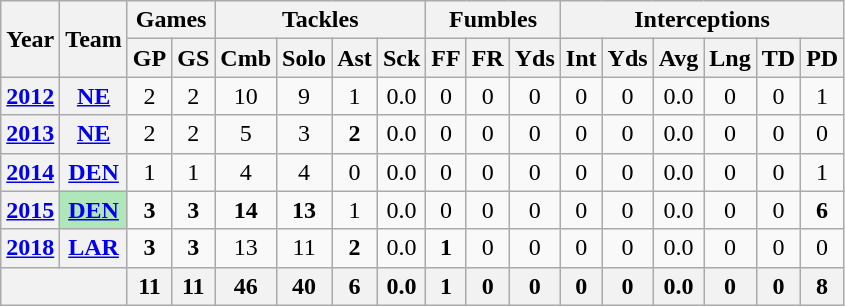<table class=wikitable style="text-align:center;">
<tr>
<th rowspan="2">Year</th>
<th rowspan="2">Team</th>
<th colspan="2">Games</th>
<th colspan="4">Tackles</th>
<th colspan="3">Fumbles</th>
<th colspan="6">Interceptions</th>
</tr>
<tr>
<th>GP</th>
<th>GS</th>
<th>Cmb</th>
<th>Solo</th>
<th>Ast</th>
<th>Sck</th>
<th>FF</th>
<th>FR</th>
<th>Yds</th>
<th>Int</th>
<th>Yds</th>
<th>Avg</th>
<th>Lng</th>
<th>TD</th>
<th>PD</th>
</tr>
<tr>
<th><a href='#'>2012</a></th>
<th><a href='#'>NE</a></th>
<td>2</td>
<td>2</td>
<td>10</td>
<td>9</td>
<td>1</td>
<td>0.0</td>
<td>0</td>
<td>0</td>
<td>0</td>
<td>0</td>
<td>0</td>
<td>0.0</td>
<td>0</td>
<td>0</td>
<td>1</td>
</tr>
<tr>
<th><a href='#'>2013</a></th>
<th><a href='#'>NE</a></th>
<td>2</td>
<td>2</td>
<td>5</td>
<td>3</td>
<td><strong>2</strong></td>
<td>0.0</td>
<td>0</td>
<td>0</td>
<td>0</td>
<td>0</td>
<td>0</td>
<td>0.0</td>
<td>0</td>
<td>0</td>
<td>0</td>
</tr>
<tr>
<th><a href='#'>2014</a></th>
<th><a href='#'>DEN</a></th>
<td>1</td>
<td>1</td>
<td>4</td>
<td>4</td>
<td>0</td>
<td>0.0</td>
<td>0</td>
<td>0</td>
<td>0</td>
<td>0</td>
<td>0</td>
<td>0.0</td>
<td>0</td>
<td>0</td>
<td>1</td>
</tr>
<tr>
<th><a href='#'>2015</a></th>
<th style="background:#afe6ba;"><a href='#'>DEN</a></th>
<td><strong>3</strong></td>
<td><strong>3</strong></td>
<td><strong>14</strong></td>
<td><strong>13</strong></td>
<td>1</td>
<td>0.0</td>
<td>0</td>
<td>0</td>
<td>0</td>
<td>0</td>
<td>0</td>
<td>0.0</td>
<td>0</td>
<td>0</td>
<td><strong>6</strong></td>
</tr>
<tr>
<th><a href='#'>2018</a></th>
<th><a href='#'>LAR</a></th>
<td><strong>3</strong></td>
<td><strong>3</strong></td>
<td>13</td>
<td>11</td>
<td><strong>2</strong></td>
<td>0.0</td>
<td><strong>1</strong></td>
<td>0</td>
<td>0</td>
<td>0</td>
<td>0</td>
<td>0.0</td>
<td>0</td>
<td>0</td>
<td>0</td>
</tr>
<tr>
<th colspan="2"></th>
<th>11</th>
<th>11</th>
<th>46</th>
<th>40</th>
<th>6</th>
<th>0.0</th>
<th>1</th>
<th>0</th>
<th>0</th>
<th>0</th>
<th>0</th>
<th>0.0</th>
<th>0</th>
<th>0</th>
<th>8</th>
</tr>
</table>
